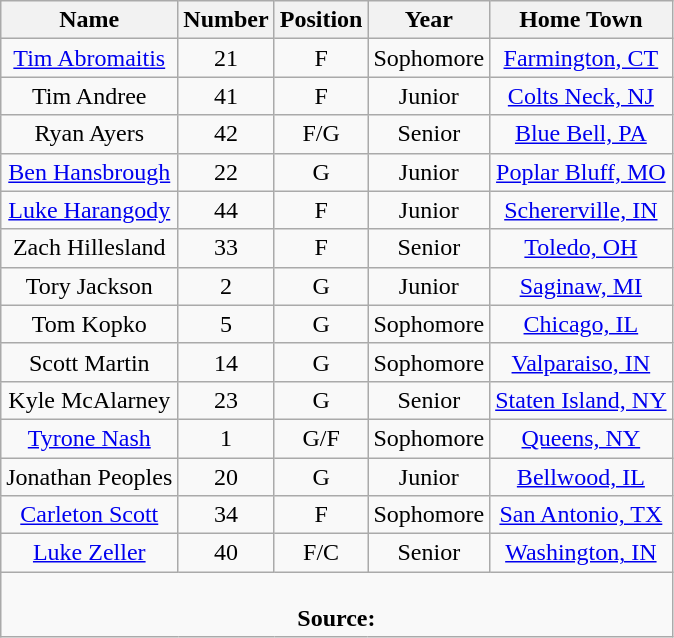<table class="wikitable" style="text-align: center;">
<tr>
<th>Name</th>
<th>Number</th>
<th>Position</th>
<th>Year</th>
<th>Home Town</th>
</tr>
<tr>
<td><a href='#'>Tim Abromaitis</a></td>
<td>21</td>
<td>F</td>
<td>Sophomore</td>
<td><a href='#'>Farmington, CT</a></td>
</tr>
<tr>
<td>Tim Andree</td>
<td>41</td>
<td>F</td>
<td>Junior</td>
<td><a href='#'>Colts Neck, NJ</a></td>
</tr>
<tr>
<td>Ryan Ayers</td>
<td>42</td>
<td>F/G</td>
<td>Senior</td>
<td><a href='#'>Blue Bell, PA</a></td>
</tr>
<tr>
<td><a href='#'>Ben Hansbrough</a></td>
<td>22</td>
<td>G</td>
<td>Junior</td>
<td><a href='#'>Poplar Bluff, MO</a></td>
</tr>
<tr>
<td><a href='#'>Luke Harangody</a></td>
<td>44</td>
<td>F</td>
<td>Junior</td>
<td><a href='#'>Schererville, IN</a></td>
</tr>
<tr>
<td>Zach Hillesland</td>
<td>33</td>
<td>F</td>
<td>Senior</td>
<td><a href='#'>Toledo, OH</a></td>
</tr>
<tr>
<td>Tory Jackson</td>
<td>2</td>
<td>G</td>
<td>Junior</td>
<td><a href='#'>Saginaw, MI</a></td>
</tr>
<tr>
<td>Tom Kopko</td>
<td>5</td>
<td>G</td>
<td>Sophomore</td>
<td><a href='#'>Chicago, IL</a></td>
</tr>
<tr>
<td>Scott Martin</td>
<td>14</td>
<td>G</td>
<td>Sophomore</td>
<td><a href='#'>Valparaiso, IN</a></td>
</tr>
<tr>
<td>Kyle McAlarney</td>
<td>23</td>
<td>G</td>
<td>Senior</td>
<td><a href='#'>Staten Island, NY</a></td>
</tr>
<tr>
<td><a href='#'>Tyrone Nash</a></td>
<td>1</td>
<td>G/F</td>
<td>Sophomore</td>
<td><a href='#'>Queens, NY</a></td>
</tr>
<tr>
<td>Jonathan Peoples</td>
<td>20</td>
<td>G</td>
<td>Junior</td>
<td><a href='#'>Bellwood, IL</a></td>
</tr>
<tr>
<td><a href='#'>Carleton Scott</a></td>
<td>34</td>
<td>F</td>
<td>Sophomore</td>
<td><a href='#'>San Antonio, TX</a></td>
</tr>
<tr>
<td><a href='#'>Luke Zeller</a></td>
<td>40</td>
<td>F/C</td>
<td>Senior</td>
<td><a href='#'>Washington, IN</a></td>
</tr>
<tr>
<td colspan=5><div><br><strong>Source:</strong></div></td>
</tr>
</table>
